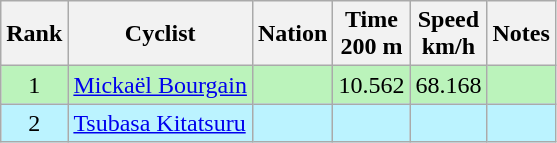<table class="wikitable sortable" style="text-align:center;">
<tr>
<th>Rank</th>
<th>Cyclist</th>
<th>Nation</th>
<th>Time<br>200 m</th>
<th>Speed<br>km/h</th>
<th>Notes</th>
</tr>
<tr bgcolor=bbf3bb>
<td>1</td>
<td align=left><a href='#'>Mickaël Bourgain</a></td>
<td align=left></td>
<td>10.562</td>
<td>68.168</td>
<td></td>
</tr>
<tr bgcolor=bbf3ff>
<td>2</td>
<td align=left><a href='#'>Tsubasa Kitatsuru</a></td>
<td align=left></td>
<td></td>
<td></td>
<td></td>
</tr>
</table>
